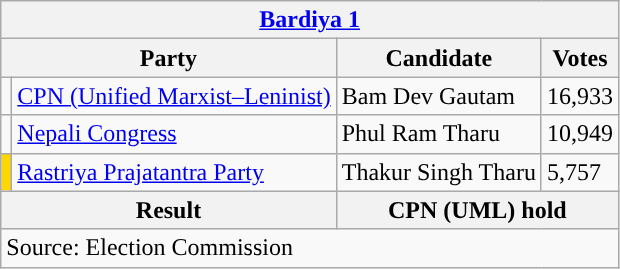<table class="wikitable">
<tr>
<th colspan="4"><a href='#'>Bardiya 1</a></th>
</tr>
<tr>
<th colspan="2">Party</th>
<th>Candidate</th>
<th>Votes</th>
</tr>
<tr>
<td style="background-color:"></td>
<td><a href='#'>CPN (Unified Marxist–Leninist)</a></td>
<td>Bam Dev Gautam</td>
<td>16,933</td>
</tr>
<tr>
<td style="background-color:"></td>
<td><a href='#'>Nepali Congress</a></td>
<td>Phul Ram Tharu</td>
<td>10,949</td>
</tr>
<tr>
<td style="background-color:gold"></td>
<td><a href='#'>Rastriya Prajatantra Party</a></td>
<td>Thakur Singh Tharu</td>
<td>5,757</td>
</tr>
<tr>
<th colspan="2">Result</th>
<th colspan="2">CPN (UML) hold</th>
</tr>
<tr>
<td colspan="4">Source: Election Commission</td>
</tr>
</table>
